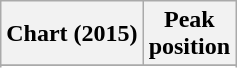<table class="wikitable sortable plainrowheaders" style="text-align:center">
<tr>
<th scope="col">Chart (2015)</th>
<th scope="col">Peak<br>position</th>
</tr>
<tr>
</tr>
<tr>
</tr>
<tr>
</tr>
</table>
